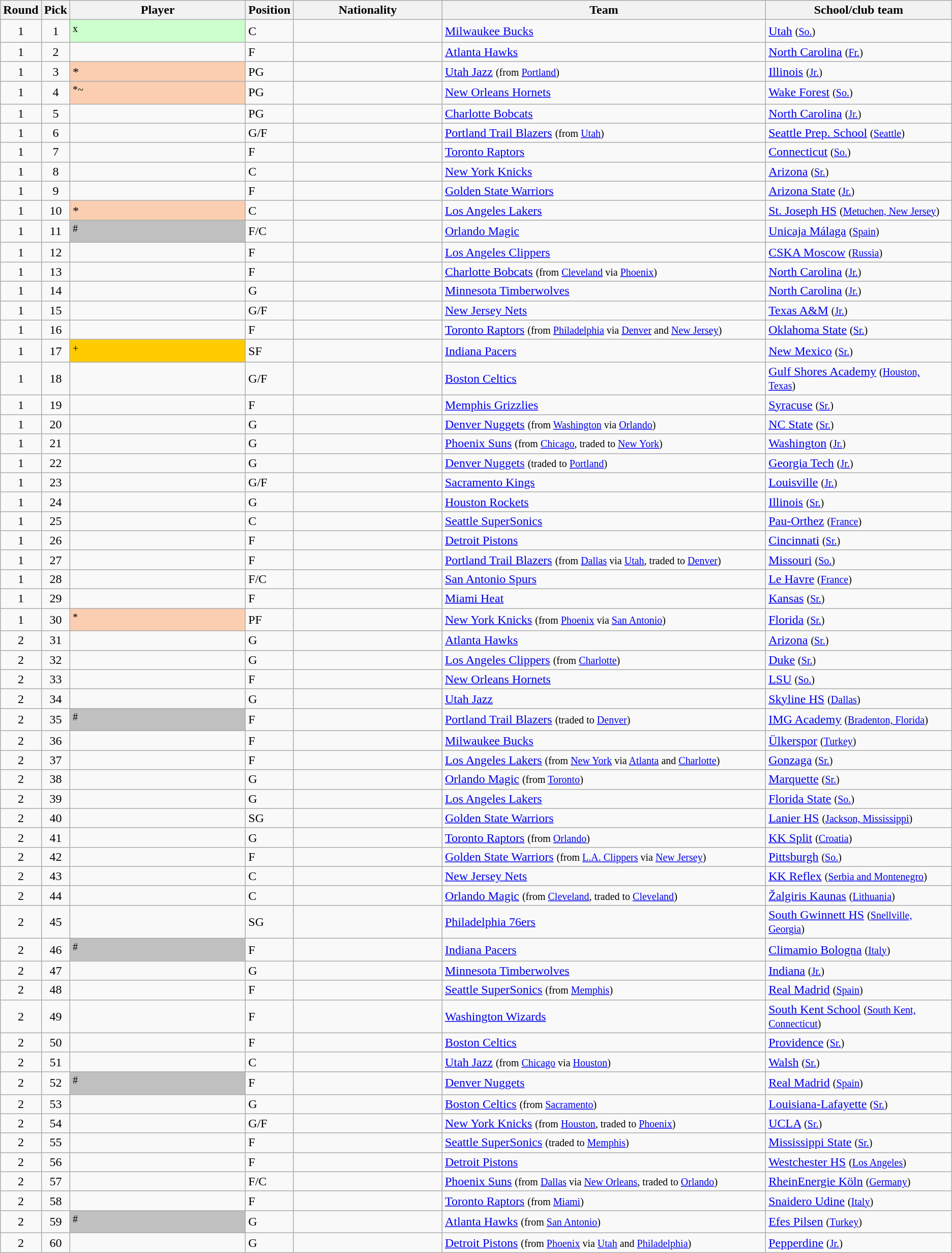<table class="wikitable sortable sortable">
<tr>
<th width="1%">Round</th>
<th width="1%">Pick</th>
<th width="19%">Player</th>
<th width="1%">Position</th>
<th width="16%">Nationality</th>
<th width="35%">Team</th>
<th width="20%">School/club team</th>
</tr>
<tr>
<td align=center>1</td>
<td align=center>1</td>
<td bgcolor="#CCFFCC"><sup>x</sup></td>
<td>C</td>
<td></td>
<td><a href='#'>Milwaukee Bucks</a></td>
<td><a href='#'>Utah</a> <small>(<a href='#'>So.</a>)</small></td>
</tr>
<tr>
<td align=center>1</td>
<td align=center>2</td>
<td></td>
<td>F</td>
<td></td>
<td><a href='#'>Atlanta Hawks</a></td>
<td><a href='#'>North Carolina</a> <small>(<a href='#'>Fr.</a>)</small></td>
</tr>
<tr>
<td align=center>1</td>
<td align=center>3</td>
<td bgcolor="#FBCEB1">*</td>
<td>PG</td>
<td></td>
<td><a href='#'>Utah Jazz</a> <small>(from <a href='#'>Portland</a>)</small></td>
<td><a href='#'>Illinois</a> <small>(<a href='#'>Jr.</a>)</small></td>
</tr>
<tr>
<td align=center>1</td>
<td align=center>4</td>
<td bgcolor="#FBCEB1"><sup>*~</sup></td>
<td>PG</td>
<td></td>
<td><a href='#'>New Orleans Hornets</a></td>
<td><a href='#'>Wake Forest</a> <small>(<a href='#'>So.</a>)</small></td>
</tr>
<tr>
<td align=center>1</td>
<td align=center>5</td>
<td></td>
<td>PG</td>
<td></td>
<td><a href='#'>Charlotte Bobcats</a></td>
<td><a href='#'>North Carolina</a> <small>(<a href='#'>Jr.</a>)</small></td>
</tr>
<tr>
<td align=center>1</td>
<td align=center>6</td>
<td></td>
<td>G/F</td>
<td></td>
<td><a href='#'>Portland Trail Blazers</a> <small>(from <a href='#'>Utah</a>)</small></td>
<td><a href='#'>Seattle Prep. School</a> <small>(<a href='#'>Seattle</a>)</small></td>
</tr>
<tr>
<td align=center>1</td>
<td align=center>7</td>
<td></td>
<td>F</td>
<td> <br> </td>
<td><a href='#'>Toronto Raptors</a></td>
<td><a href='#'>Connecticut</a> <small>(<a href='#'>So.</a>)</small></td>
</tr>
<tr>
<td align=center>1</td>
<td align=center>8</td>
<td></td>
<td>C</td>
<td></td>
<td><a href='#'>New York Knicks</a></td>
<td><a href='#'>Arizona</a> <small>(<a href='#'>Sr.</a>)</small></td>
</tr>
<tr>
<td align=center>1</td>
<td align=center>9</td>
<td></td>
<td>F</td>
<td></td>
<td><a href='#'>Golden State Warriors</a></td>
<td><a href='#'>Arizona State</a> <small>(<a href='#'>Jr.</a>)</small></td>
</tr>
<tr>
<td align=center>1</td>
<td align=center>10</td>
<td bgcolor="#FBCEB1">*</td>
<td>C</td>
<td></td>
<td><a href='#'>Los Angeles Lakers</a></td>
<td><a href='#'>St. Joseph HS</a> <small>(<a href='#'>Metuchen, New Jersey</a>)</small></td>
</tr>
<tr>
<td align=center>1</td>
<td align=center>11</td>
<td style="background:silver"><sup>#</sup></td>
<td>F/C</td>
<td></td>
<td><a href='#'>Orlando Magic</a></td>
<td><a href='#'>Unicaja Málaga</a> <small>(<a href='#'>Spain</a>)</small></td>
</tr>
<tr>
<td align=center>1</td>
<td align=center>12</td>
<td></td>
<td>F</td>
<td></td>
<td><a href='#'>Los Angeles Clippers</a></td>
<td><a href='#'>CSKA Moscow</a> <small>(<a href='#'>Russia</a>)</small></td>
</tr>
<tr>
<td align=center>1</td>
<td align=center>13</td>
<td></td>
<td>F</td>
<td></td>
<td><a href='#'>Charlotte Bobcats</a> <small>(from <a href='#'>Cleveland</a> via <a href='#'>Phoenix</a>)</small></td>
<td><a href='#'>North Carolina</a> <small>(<a href='#'>Jr.</a>)</small></td>
</tr>
<tr>
<td align=center>1</td>
<td align=center>14</td>
<td></td>
<td>G</td>
<td></td>
<td><a href='#'>Minnesota Timberwolves</a></td>
<td><a href='#'>North Carolina</a> <small>(<a href='#'>Jr.</a>)</small></td>
</tr>
<tr>
<td align=center>1</td>
<td align=center>15</td>
<td></td>
<td>G/F</td>
<td></td>
<td><a href='#'>New Jersey Nets</a></td>
<td><a href='#'>Texas A&M</a> <small>(<a href='#'>Jr.</a>)</small></td>
</tr>
<tr>
<td align=center>1</td>
<td align=center>16</td>
<td></td>
<td>F</td>
<td></td>
<td><a href='#'>Toronto Raptors</a> <small>(from <a href='#'>Philadelphia</a> via <a href='#'>Denver</a> and <a href='#'>New Jersey</a>)</small></td>
<td><a href='#'>Oklahoma State</a> <small>(<a href='#'>Sr.</a>)</small></td>
</tr>
<tr>
<td align=center>1</td>
<td align=center>17</td>
<td bgcolor="#FFCC00"><sup>+</sup></td>
<td>SF</td>
<td></td>
<td><a href='#'>Indiana Pacers</a></td>
<td><a href='#'>New Mexico</a> <small>(<a href='#'>Sr.</a>)</small></td>
</tr>
<tr>
<td align=center>1</td>
<td align=center>18</td>
<td></td>
<td>G/F</td>
<td></td>
<td><a href='#'>Boston Celtics</a></td>
<td><a href='#'>Gulf Shores Academy</a> <small>(<a href='#'>Houston, Texas</a>)</small></td>
</tr>
<tr>
<td align=center>1</td>
<td align=center>19</td>
<td></td>
<td>F</td>
<td></td>
<td><a href='#'>Memphis Grizzlies</a></td>
<td><a href='#'>Syracuse</a> <small>(<a href='#'>Sr.</a>)</small></td>
</tr>
<tr>
<td align=center>1</td>
<td align=center>20</td>
<td></td>
<td>G</td>
<td></td>
<td><a href='#'>Denver Nuggets</a> <small>(from <a href='#'>Washington</a> via <a href='#'>Orlando</a>)</small></td>
<td><a href='#'>NC State</a> <small>(<a href='#'>Sr.</a>)</small></td>
</tr>
<tr>
<td align=center>1</td>
<td align=center>21</td>
<td></td>
<td>G</td>
<td></td>
<td><a href='#'>Phoenix Suns</a> <small>(from <a href='#'>Chicago</a>, traded to <a href='#'>New York</a>)</small></td>
<td><a href='#'>Washington</a> <small>(<a href='#'>Jr.</a>)</small></td>
</tr>
<tr>
<td align=center>1</td>
<td align=center>22</td>
<td></td>
<td>G</td>
<td></td>
<td><a href='#'>Denver Nuggets</a> <small>(traded to <a href='#'>Portland</a>)</small></td>
<td><a href='#'>Georgia Tech</a> <small>(<a href='#'>Jr.</a>)</small></td>
</tr>
<tr>
<td align=center>1</td>
<td align=center>23</td>
<td></td>
<td>G/F</td>
<td></td>
<td><a href='#'>Sacramento Kings</a></td>
<td><a href='#'>Louisville</a> <small>(<a href='#'>Jr.</a>)</small></td>
</tr>
<tr>
<td align=center>1</td>
<td align=center>24</td>
<td></td>
<td>G</td>
<td></td>
<td><a href='#'>Houston Rockets</a></td>
<td><a href='#'>Illinois</a> <small>(<a href='#'>Sr.</a>)</small></td>
</tr>
<tr>
<td align=center>1</td>
<td align=center>25</td>
<td></td>
<td>C</td>
<td></td>
<td><a href='#'>Seattle SuperSonics</a></td>
<td><a href='#'>Pau-Orthez</a> <small>(<a href='#'>France</a>)</small></td>
</tr>
<tr>
<td align=center>1</td>
<td align=center>26</td>
<td></td>
<td>F</td>
<td></td>
<td><a href='#'>Detroit Pistons</a></td>
<td><a href='#'>Cincinnati</a> <small>(<a href='#'>Sr.</a>)</small></td>
</tr>
<tr>
<td align=center>1</td>
<td align=center>27</td>
<td></td>
<td>F</td>
<td></td>
<td><a href='#'>Portland Trail Blazers</a> <small>(from <a href='#'>Dallas</a> via <a href='#'>Utah</a>, traded to <a href='#'>Denver</a>)</small></td>
<td><a href='#'>Missouri</a> <small>(<a href='#'>So.</a>)</small></td>
</tr>
<tr>
<td align=center>1</td>
<td align=center>28</td>
<td></td>
<td>F/C</td>
<td></td>
<td><a href='#'>San Antonio Spurs</a></td>
<td><a href='#'>Le Havre</a> <small>(<a href='#'>France</a>)</small></td>
</tr>
<tr>
<td align=center>1</td>
<td align=center>29</td>
<td></td>
<td>F</td>
<td></td>
<td><a href='#'>Miami Heat</a></td>
<td><a href='#'>Kansas</a> <small>(<a href='#'>Sr.</a>)</small></td>
</tr>
<tr>
<td align=center>1</td>
<td align=center>30</td>
<td bgcolor="#FBCEB1"><sup>*</sup></td>
<td>PF</td>
<td></td>
<td><a href='#'>New York Knicks</a> <small>(from <a href='#'>Phoenix</a> via <a href='#'>San Antonio</a>)</small></td>
<td><a href='#'>Florida</a> <small>(<a href='#'>Sr.</a>)</small></td>
</tr>
<tr>
<td align=center>2</td>
<td align=center>31</td>
<td></td>
<td>G</td>
<td></td>
<td><a href='#'>Atlanta Hawks</a></td>
<td><a href='#'>Arizona</a> <small>(<a href='#'>Sr.</a>)</small></td>
</tr>
<tr>
<td align=center>2</td>
<td align=center>32</td>
<td></td>
<td>G</td>
<td></td>
<td><a href='#'>Los Angeles Clippers</a> <small>(from <a href='#'>Charlotte</a>)</small></td>
<td><a href='#'>Duke</a> <small>(<a href='#'>Sr.</a>)</small></td>
</tr>
<tr>
<td align=center>2</td>
<td align=center>33</td>
<td></td>
<td>F</td>
<td></td>
<td><a href='#'>New Orleans Hornets</a></td>
<td><a href='#'>LSU</a> <small>(<a href='#'>So.</a>)</small></td>
</tr>
<tr>
<td align=center>2</td>
<td align=center>34</td>
<td></td>
<td>G</td>
<td></td>
<td><a href='#'>Utah Jazz</a></td>
<td><a href='#'>Skyline HS</a> <small>(<a href='#'>Dallas</a>)</small></td>
</tr>
<tr>
<td align=center>2</td>
<td align=center>35</td>
<td bgcolor="#C0C0C0"><sup>#</sup></td>
<td>F</td>
<td></td>
<td><a href='#'>Portland Trail Blazers</a> <small>(traded to <a href='#'>Denver</a>)</small></td>
<td><a href='#'>IMG Academy</a> <small>(<a href='#'>Bradenton, Florida</a>)</small></td>
</tr>
<tr>
<td align=center>2</td>
<td align=center>36</td>
<td></td>
<td>F</td>
<td></td>
<td><a href='#'>Milwaukee Bucks</a></td>
<td><a href='#'>Ülkerspor</a> <small>(<a href='#'>Turkey</a>)</small></td>
</tr>
<tr>
<td align=center>2</td>
<td align=center>37</td>
<td></td>
<td>F</td>
<td></td>
<td><a href='#'>Los Angeles Lakers</a> <small>(from <a href='#'>New York</a> via <a href='#'>Atlanta</a> and <a href='#'>Charlotte</a>)</small></td>
<td><a href='#'>Gonzaga</a> <small>(<a href='#'>Sr.</a>)</small></td>
</tr>
<tr>
<td align=center>2</td>
<td align=center>38</td>
<td></td>
<td>G</td>
<td> <br> </td>
<td><a href='#'>Orlando Magic</a> <small>(from <a href='#'>Toronto</a>)</small></td>
<td><a href='#'>Marquette</a> <small>(<a href='#'>Sr.</a>)</small></td>
</tr>
<tr>
<td align=center>2</td>
<td align=center>39</td>
<td></td>
<td>G</td>
<td></td>
<td><a href='#'>Los Angeles Lakers</a></td>
<td><a href='#'>Florida State</a> <small>(<a href='#'>So.</a>)</small></td>
</tr>
<tr>
<td align=center>2</td>
<td align=center>40</td>
<td></td>
<td>SG</td>
<td></td>
<td><a href='#'>Golden State Warriors</a></td>
<td><a href='#'>Lanier HS</a> <small>(<a href='#'>Jackson, Mississippi</a>)</small></td>
</tr>
<tr>
<td align=center>2</td>
<td align=center>41</td>
<td></td>
<td>G</td>
<td></td>
<td><a href='#'>Toronto Raptors</a> <small>(from <a href='#'>Orlando</a>)</small></td>
<td><a href='#'>KK Split</a> <small>(<a href='#'>Croatia</a>)</small></td>
</tr>
<tr>
<td align=center>2</td>
<td align=center>42</td>
<td></td>
<td>F</td>
<td></td>
<td><a href='#'>Golden State Warriors</a> <small>(from <a href='#'>L.A. Clippers</a> via <a href='#'>New Jersey</a>)</small></td>
<td><a href='#'>Pittsburgh</a> <small>(<a href='#'>So.</a>)</small></td>
</tr>
<tr>
<td align=center>2</td>
<td align=center>43</td>
<td></td>
<td>C</td>
<td></td>
<td><a href='#'>New Jersey Nets</a></td>
<td><a href='#'>KK Reflex</a> <small>(<a href='#'>Serbia and Montenegro</a>)</small></td>
</tr>
<tr>
<td align=center>2</td>
<td align=center>44</td>
<td></td>
<td>C</td>
<td></td>
<td><a href='#'>Orlando Magic</a> <small>(from <a href='#'>Cleveland</a>, traded to <a href='#'>Cleveland</a>)</small></td>
<td><a href='#'>Žalgiris Kaunas</a> <small>(<a href='#'>Lithuania</a>)</small></td>
</tr>
<tr>
<td align=center>2</td>
<td align=center>45</td>
<td></td>
<td>SG</td>
<td></td>
<td><a href='#'>Philadelphia 76ers</a></td>
<td><a href='#'>South Gwinnett HS</a> <small>(<a href='#'>Snellville, Georgia</a>)</small></td>
</tr>
<tr>
<td align=center>2</td>
<td align=center>46</td>
<td style="background:silver"><sup>#</sup></td>
<td>F</td>
<td></td>
<td><a href='#'>Indiana Pacers</a></td>
<td><a href='#'>Climamio Bologna</a> <small>(<a href='#'>Italy</a>)</small></td>
</tr>
<tr>
<td align=center>2</td>
<td align=center>47</td>
<td></td>
<td>G</td>
<td></td>
<td><a href='#'>Minnesota Timberwolves</a></td>
<td><a href='#'>Indiana</a> <small>(<a href='#'>Jr.</a>)</small></td>
</tr>
<tr>
<td align=center>2</td>
<td align=center>48</td>
<td></td>
<td>F</td>
<td></td>
<td><a href='#'>Seattle SuperSonics</a> <small>(from <a href='#'>Memphis</a>)</small></td>
<td><a href='#'>Real Madrid</a> <small>(<a href='#'>Spain</a>)</small></td>
</tr>
<tr>
<td align=center>2</td>
<td align=center>49</td>
<td></td>
<td>F</td>
<td></td>
<td><a href='#'>Washington Wizards</a></td>
<td><a href='#'>South Kent School</a> <small>(<a href='#'>South Kent, Connecticut</a>)</small></td>
</tr>
<tr>
<td align=center>2</td>
<td align=center>50</td>
<td></td>
<td>F</td>
<td></td>
<td><a href='#'>Boston Celtics</a></td>
<td><a href='#'>Providence</a> <small>(<a href='#'>Sr.</a>)</small></td>
</tr>
<tr>
<td align=center>2</td>
<td align=center>51</td>
<td></td>
<td>C</td>
<td></td>
<td><a href='#'>Utah Jazz</a> <small>(from <a href='#'>Chicago</a> via <a href='#'>Houston</a>)</small></td>
<td><a href='#'>Walsh</a> <small>(<a href='#'>Sr.</a>)</small></td>
</tr>
<tr>
<td align=center>2</td>
<td align=center>52</td>
<td bgcolor="#C0C0C0"><sup>#</sup></td>
<td>F</td>
<td></td>
<td><a href='#'>Denver Nuggets</a></td>
<td><a href='#'>Real Madrid</a> <small>(<a href='#'>Spain</a>)</small></td>
</tr>
<tr>
<td align=center>2</td>
<td align=center>53</td>
<td></td>
<td>G</td>
<td></td>
<td><a href='#'>Boston Celtics</a> <small>(from <a href='#'>Sacramento</a>)</small></td>
<td><a href='#'>Louisiana-Lafayette</a> <small>(<a href='#'>Sr.</a>)</small></td>
</tr>
<tr>
<td align=center>2</td>
<td align=center>54</td>
<td></td>
<td>G/F</td>
<td></td>
<td><a href='#'>New York Knicks</a> <small>(from <a href='#'>Houston</a>, traded to <a href='#'>Phoenix</a>)</small></td>
<td><a href='#'>UCLA</a> <small>(<a href='#'>Sr.</a>)</small></td>
</tr>
<tr>
<td align=center>2</td>
<td align=center>55</td>
<td></td>
<td>F</td>
<td></td>
<td><a href='#'>Seattle SuperSonics</a> <small>(traded to <a href='#'>Memphis</a>)</small></td>
<td><a href='#'>Mississippi State</a> <small>(<a href='#'>Sr.</a>)</small></td>
</tr>
<tr>
<td align=center>2</td>
<td align=center>56</td>
<td></td>
<td>F</td>
<td></td>
<td><a href='#'>Detroit Pistons</a></td>
<td><a href='#'>Westchester HS</a> <small>(<a href='#'>Los Angeles</a>)</small></td>
</tr>
<tr>
<td align=center>2</td>
<td align=center>57</td>
<td></td>
<td>F/C</td>
<td></td>
<td><a href='#'>Phoenix Suns</a> <small>(from <a href='#'>Dallas</a> via <a href='#'>New Orleans</a>, traded to <a href='#'>Orlando</a>)</small></td>
<td><a href='#'>RheinEnergie Köln</a> <small>(<a href='#'>Germany</a>)</small></td>
</tr>
<tr>
<td align=center>2</td>
<td align=center>58</td>
<td></td>
<td>F</td>
<td></td>
<td><a href='#'>Toronto Raptors</a> <small>(from <a href='#'>Miami</a>)</small></td>
<td><a href='#'>Snaidero Udine</a> <small>(<a href='#'>Italy</a>)</small></td>
</tr>
<tr>
<td align=center>2</td>
<td align=center>59</td>
<td bgcolor="#C0C0C0"><sup>#</sup></td>
<td>G</td>
<td></td>
<td><a href='#'>Atlanta Hawks</a> <small>(from <a href='#'>San Antonio</a>)</small></td>
<td><a href='#'>Efes Pilsen</a> <small>(<a href='#'>Turkey</a>)</small></td>
</tr>
<tr>
<td align=center>2</td>
<td align=center>60</td>
<td></td>
<td>G</td>
<td></td>
<td><a href='#'>Detroit Pistons</a> <small>(from <a href='#'>Phoenix</a> via <a href='#'>Utah</a> and <a href='#'>Philadelphia</a>)</small></td>
<td><a href='#'>Pepperdine</a> <small>(<a href='#'>Jr.</a>)</small></td>
</tr>
</table>
